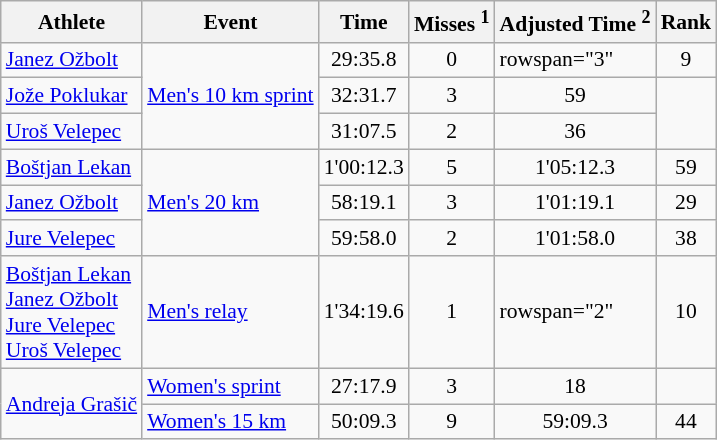<table class="wikitable" style="font-size:90%">
<tr>
<th>Athlete</th>
<th>Event</th>
<th>Time</th>
<th>Misses <sup>1</sup></th>
<th>Adjusted Time <sup>2</sup></th>
<th>Rank</th>
</tr>
<tr>
<td><a href='#'>Janez Ožbolt</a></td>
<td rowspan="3"><a href='#'>Men's 10 km sprint</a></td>
<td align="center">29:35.8</td>
<td align="center">0</td>
<td>rowspan="3" </td>
<td align="center">9</td>
</tr>
<tr>
<td><a href='#'>Jože Poklukar</a></td>
<td align="center">32:31.7</td>
<td align="center">3</td>
<td align="center">59</td>
</tr>
<tr>
<td><a href='#'>Uroš Velepec</a></td>
<td align="center">31:07.5</td>
<td align="center">2</td>
<td align="center">36</td>
</tr>
<tr>
<td><a href='#'>Boštjan Lekan</a></td>
<td rowspan="3"><a href='#'>Men's 20 km</a></td>
<td align="center">1'00:12.3</td>
<td align="center">5</td>
<td align="center">1'05:12.3</td>
<td align="center">59</td>
</tr>
<tr>
<td><a href='#'>Janez Ožbolt</a></td>
<td align="center">58:19.1</td>
<td align="center">3</td>
<td align="center">1'01:19.1</td>
<td align="center">29</td>
</tr>
<tr>
<td><a href='#'>Jure Velepec</a></td>
<td align="center">59:58.0</td>
<td align="center">2</td>
<td align="center">1'01:58.0</td>
<td align="center">38</td>
</tr>
<tr>
<td><a href='#'>Boštjan Lekan</a><br><a href='#'>Janez Ožbolt</a><br><a href='#'>Jure Velepec</a><br><a href='#'>Uroš Velepec</a></td>
<td><a href='#'>Men's relay</a></td>
<td align=center>1'34:19.6</td>
<td align=center>1</td>
<td>rowspan="2"</td>
<td align=center>10</td>
</tr>
<tr>
<td rowspan="2"><a href='#'>Andreja Grašič</a></td>
<td><a href='#'>Women's sprint</a></td>
<td align="center">27:17.9</td>
<td align="center">3</td>
<td align="center">18</td>
</tr>
<tr>
<td><a href='#'>Women's 15 km</a></td>
<td align="center">50:09.3</td>
<td align="center">9</td>
<td align="center">59:09.3</td>
<td align="center">44</td>
</tr>
</table>
